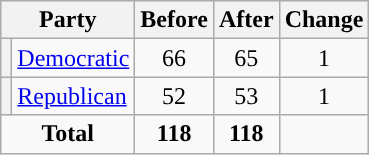<table class="wikitable" style="text-align:center;">
<tr>
<th colspan="2">Party</th>
<th>Before</th>
<th>After</th>
<th>Change</th>
</tr>
<tr>
<th style="background-color:"></th>
<td style="text-align:left;"><a href='#'>Democratic</a></td>
<td>66</td>
<td>65</td>
<td> 1</td>
</tr>
<tr>
<th style="background-color:"></th>
<td style="text-align:left;"><a href='#'>Republican</a></td>
<td>52</td>
<td>53</td>
<td> 1</td>
</tr>
<tr>
<td colspan="2"><strong>Total</strong></td>
<td><strong>118</strong></td>
<td><strong>118</strong></td>
<td></td>
</tr>
</table>
